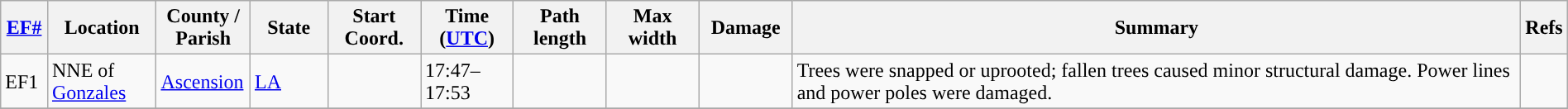<table class="wikitable sortable" style="width:100%;">
<tr>
<th scope="col"  style="width:3%; text-align:center;"><a href='#'>EF#</a></th>
<th scope="col"  style="width:7%; text-align:center;" class="unsortable">Location</th>
<th scope="col"  style="width:6%; text-align:center;" class="unsortable">County / Parish</th>
<th scope="col"  style="width:5%; text-align:center;">State</th>
<th scope="col"  style="width:6%; text-align:center;">Start Coord.</th>
<th scope="col"  style="width:6%; text-align:center;">Time (<a href='#'>UTC</a>)</th>
<th scope="col"  style="width:6%; text-align:center;">Path length</th>
<th scope="col"  style="width:6%; text-align:center;">Max width</th>
<th scope="col"  style="width:6%; text-align:center;">Damage</th>
<th scope="col" class="unsortable" style="width:48%; text-align:center;">Summary</th>
<th scope="col" class="unsortable" style="width:48%; text-align:center;">Refs</th>
</tr>
<tr>
<td>EF1</td>
<td>NNE of <a href='#'>Gonzales</a></td>
<td><a href='#'>Ascension</a></td>
<td><a href='#'>LA</a></td>
<td></td>
<td>17:47–17:53</td>
<td></td>
<td></td>
<td></td>
<td>Trees were snapped or uprooted; fallen trees caused minor structural damage. Power lines and power poles were damaged.</td>
<td></td>
</tr>
<tr>
</tr>
</table>
